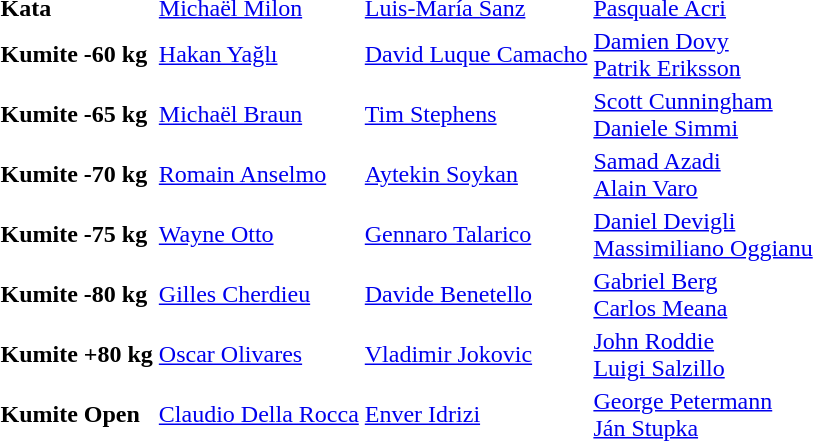<table>
<tr>
<td><strong>Kata</strong></td>
<td> <a href='#'>Michaël Milon</a></td>
<td> <a href='#'>Luis-María Sanz</a></td>
<td> <a href='#'>Pasquale Acri</a></td>
</tr>
<tr>
<td><strong>Kumite -60 kg</strong></td>
<td> <a href='#'>Hakan Yağlı</a></td>
<td> <a href='#'>David Luque Camacho</a></td>
<td> <a href='#'>Damien Dovy</a> <br>  <a href='#'>Patrik Eriksson</a></td>
</tr>
<tr>
<td><strong>Kumite -65 kg</strong></td>
<td> <a href='#'>Michaël Braun</a></td>
<td> <a href='#'>Tim Stephens</a></td>
<td> <a href='#'>Scott Cunningham</a> <br>  <a href='#'>Daniele Simmi</a></td>
</tr>
<tr>
<td><strong>Kumite -70 kg</strong></td>
<td> <a href='#'>Romain Anselmo</a></td>
<td> <a href='#'>Aytekin Soykan</a></td>
<td> <a href='#'>Samad Azadi</a> <br>  <a href='#'>Alain Varo</a></td>
</tr>
<tr>
<td><strong>Kumite -75 kg</strong></td>
<td> <a href='#'>Wayne Otto</a></td>
<td> <a href='#'>Gennaro Talarico</a></td>
<td> <a href='#'>Daniel Devigli</a> <br>  <a href='#'>Massimiliano Oggianu</a></td>
</tr>
<tr>
<td><strong>Kumite -80 kg</strong></td>
<td> <a href='#'>Gilles Cherdieu</a></td>
<td> <a href='#'>Davide Benetello</a></td>
<td> <a href='#'>Gabriel Berg</a> <br>  <a href='#'>Carlos Meana</a></td>
</tr>
<tr>
<td><strong>Kumite +80 kg</strong></td>
<td> <a href='#'>Oscar Olivares</a></td>
<td> <a href='#'>Vladimir Jokovic</a></td>
<td> <a href='#'>John Roddie</a> <br>  <a href='#'>Luigi Salzillo</a></td>
</tr>
<tr>
<td><strong>Kumite Open</strong></td>
<td> <a href='#'>Claudio Della Rocca</a></td>
<td> <a href='#'>Enver Idrizi</a></td>
<td> <a href='#'>George Petermann</a> <br>  <a href='#'>Ján Stupka</a></td>
</tr>
</table>
